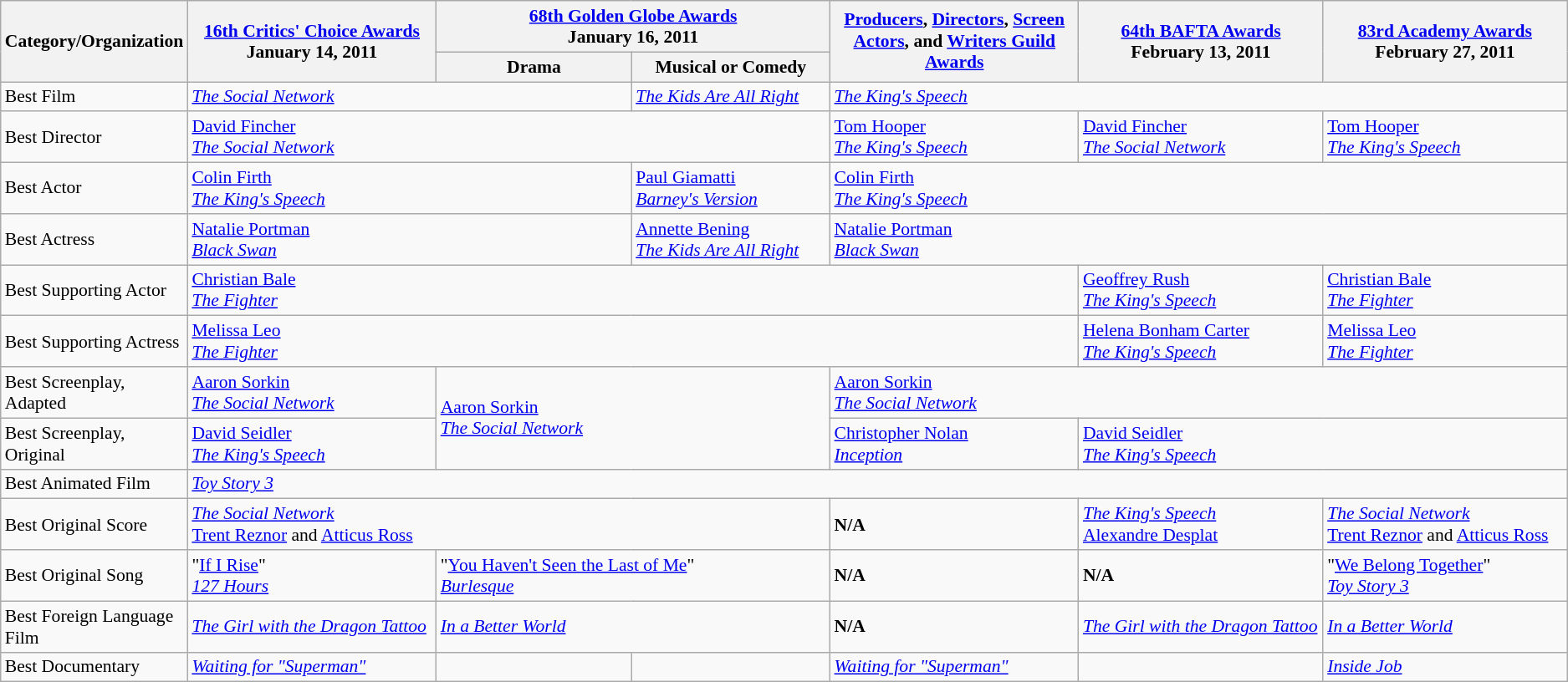<table class="wikitable" style="font-size: 90%;">
<tr>
<th rowspan="2" style="width:20px;">Category/Organization</th>
<th rowspan="2" style="width:250px;"><a href='#'>16th Critics' Choice Awards</a><br>January 14, 2011</th>
<th colspan="2" style="width:250px;"><a href='#'>68th Golden Globe Awards</a><br>January 16, 2011</th>
<th rowspan="2" style="width:250px;"><a href='#'>Producers</a>, <a href='#'>Directors</a>, <a href='#'>Screen Actors</a>, and <a href='#'>Writers Guild Awards</a></th>
<th rowspan="2" style="width:250px;"><a href='#'>64th BAFTA Awards</a><br>February 13, 2011</th>
<th rowspan="2" style="width:250px;"><a href='#'>83rd Academy Awards</a><br>February 27, 2011</th>
</tr>
<tr>
<th width=200>Drama</th>
<th style="width:200px;">Musical or Comedy</th>
</tr>
<tr>
<td>Best Film</td>
<td colspan=2><em><a href='#'>The Social Network</a></em></td>
<td><em><a href='#'>The Kids Are All Right</a></em></td>
<td colspan=3><em><a href='#'>The King's Speech</a></em></td>
</tr>
<tr>
<td>Best Director</td>
<td colspan=3><a href='#'>David Fincher</a><br><em><a href='#'>The Social Network</a></em></td>
<td><a href='#'>Tom Hooper</a><br><em><a href='#'>The King's Speech</a></em></td>
<td><a href='#'>David Fincher</a><br><em><a href='#'>The Social Network</a></em></td>
<td><a href='#'>Tom Hooper</a><br><em><a href='#'>The King's Speech</a></em></td>
</tr>
<tr>
<td>Best Actor</td>
<td colspan=2><a href='#'>Colin Firth</a><br><em><a href='#'>The King's Speech</a></em></td>
<td><a href='#'>Paul Giamatti</a><br><em><a href='#'>Barney's Version</a></em></td>
<td colspan=3><a href='#'>Colin Firth</a><br><em><a href='#'>The King's Speech</a></em></td>
</tr>
<tr>
<td>Best Actress</td>
<td colspan=2><a href='#'>Natalie Portman</a><br><em><a href='#'>Black Swan</a></em></td>
<td><a href='#'>Annette Bening</a><br><em><a href='#'>The Kids Are All Right</a></em></td>
<td colspan=3><a href='#'>Natalie Portman</a><br><em><a href='#'>Black Swan</a></em></td>
</tr>
<tr>
<td>Best Supporting Actor</td>
<td colspan=4><a href='#'>Christian Bale</a><br><em><a href='#'>The Fighter</a></em></td>
<td><a href='#'>Geoffrey Rush</a><br><em><a href='#'>The King's Speech</a></em></td>
<td><a href='#'>Christian Bale</a><br><em><a href='#'>The Fighter</a></em></td>
</tr>
<tr>
<td>Best Supporting Actress</td>
<td colspan=4><a href='#'>Melissa Leo</a><br><em><a href='#'>The Fighter</a></em></td>
<td><a href='#'>Helena Bonham Carter</a><br><em><a href='#'>The King's Speech</a></em></td>
<td><a href='#'>Melissa Leo</a><br><em><a href='#'>The Fighter</a></em></td>
</tr>
<tr>
<td>Best Screenplay, Adapted</td>
<td><a href='#'>Aaron Sorkin</a><br><em><a href='#'>The Social Network</a></em></td>
<td rowspan=2 colspan=2><a href='#'>Aaron Sorkin</a><br><em><a href='#'>The Social Network</a></em></td>
<td colspan=3><a href='#'>Aaron Sorkin</a><br><em><a href='#'>The Social Network</a></em></td>
</tr>
<tr>
<td>Best Screenplay, Original</td>
<td><a href='#'>David Seidler</a><br><em><a href='#'>The King's Speech</a></em></td>
<td><a href='#'>Christopher Nolan</a><br><em><a href='#'>Inception</a></em></td>
<td colspan=2><a href='#'>David Seidler</a><br><em><a href='#'>The King's Speech</a></em></td>
</tr>
<tr>
<td>Best Animated Film</td>
<td colspan=6><em><a href='#'>Toy Story 3</a></em></td>
</tr>
<tr>
<td>Best Original Score</td>
<td colspan=3><em><a href='#'>The Social Network</a></em><br><a href='#'>Trent Reznor</a> and <a href='#'>Atticus Ross</a></td>
<td><strong>N/A</strong></td>
<td><em><a href='#'>The King's Speech</a></em><br><a href='#'>Alexandre Desplat</a></td>
<td><em><a href='#'>The Social Network</a></em><br><a href='#'>Trent Reznor</a> and <a href='#'>Atticus Ross</a></td>
</tr>
<tr>
<td>Best Original Song</td>
<td>"<a href='#'>If I Rise</a>"<br><em><a href='#'>127 Hours</a></em></td>
<td colspan=2>"<a href='#'>You Haven't Seen the Last of Me</a>"<br><em><a href='#'>Burlesque</a></em></td>
<td><strong>N/A</strong></td>
<td><strong>N/A</strong></td>
<td>"<a href='#'>We Belong Together</a>"<br><em><a href='#'>Toy Story 3</a></em></td>
</tr>
<tr>
<td>Best Foreign Language Film</td>
<td><em><a href='#'>The Girl with the Dragon Tattoo</a></em></td>
<td colspan=2><em><a href='#'>In a Better World</a></em></td>
<td><strong>N/A</strong></td>
<td><em><a href='#'>The Girl with the Dragon Tattoo</a></em></td>
<td><em><a href='#'>In a Better World</a></em></td>
</tr>
<tr>
<td>Best Documentary</td>
<td><em><a href='#'>Waiting for "Superman"</a></em></td>
<td></td>
<td></td>
<td><em><a href='#'>Waiting for "Superman"</a></em></td>
<td></td>
<td><em><a href='#'>Inside Job</a></em></td>
</tr>
</table>
